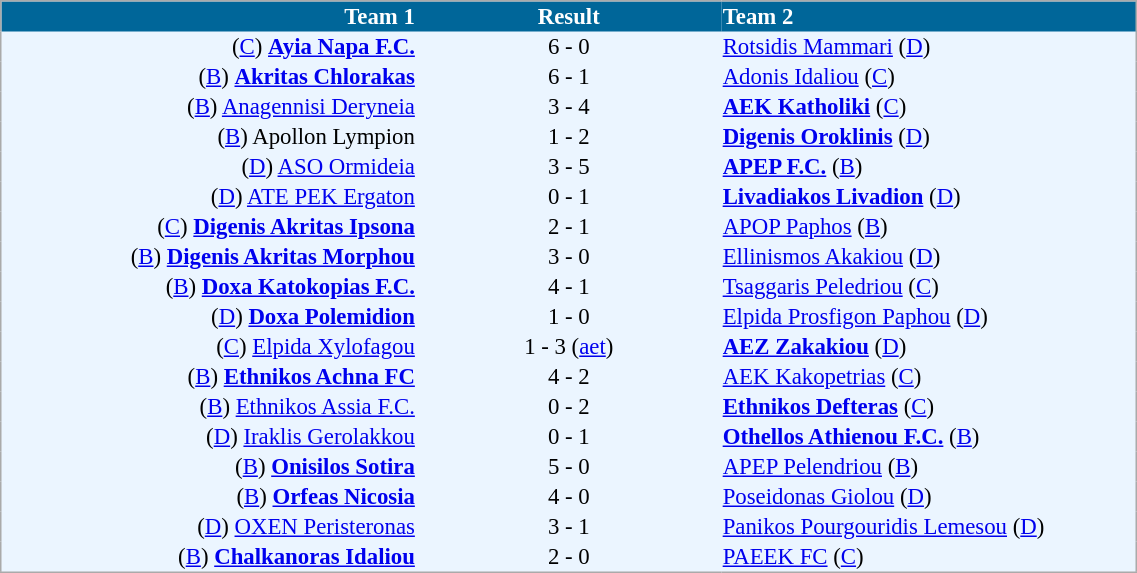<table cellspacing="0" style="background: #EBF5FF; border: 1px #aaa solid; border-collapse: collapse; font-size: 95%;" width=60%>
<tr bgcolor=#006699 style="color:white;">
<th width=30% align="right">Team 1</th>
<th width=22% align="center">Result</th>
<th width=30% align="left">Team 2</th>
</tr>
<tr>
<td align=right>(<a href='#'>C</a>) <strong><a href='#'>Ayia Napa F.C.</a></strong></td>
<td align=center>6 - 0</td>
<td align=left><a href='#'>Rotsidis Mammari</a> (<a href='#'>D</a>)</td>
</tr>
<tr>
<td align=right>(<a href='#'>B</a>) <strong><a href='#'>Akritas Chlorakas</a></strong></td>
<td align=center>6 - 1</td>
<td align=left><a href='#'>Adonis Idaliou</a> (<a href='#'>C</a>)</td>
</tr>
<tr>
<td align=right>(<a href='#'>B</a>) <a href='#'>Anagennisi Deryneia</a></td>
<td align=center>3 - 4</td>
<td align=left><strong><a href='#'>AEK Katholiki</a></strong> (<a href='#'>C</a>)</td>
</tr>
<tr>
<td align=right>(<a href='#'>B</a>) Apollon Lympion</td>
<td align=center>1 - 2</td>
<td align=left><strong><a href='#'>Digenis Oroklinis</a></strong> (<a href='#'>D</a>)</td>
</tr>
<tr>
<td align=right>(<a href='#'>D</a>) <a href='#'>ASO Ormideia</a></td>
<td align=center>3 - 5</td>
<td align=left><strong><a href='#'>APEP F.C.</a></strong> (<a href='#'>B</a>)</td>
</tr>
<tr>
<td align=right>(<a href='#'>D</a>) <a href='#'>ATE PEK Ergaton</a></td>
<td align=center>0 - 1</td>
<td align=left><strong><a href='#'>Livadiakos Livadion</a></strong> (<a href='#'>D</a>)</td>
</tr>
<tr>
<td align=right>(<a href='#'>C</a>) <strong><a href='#'>Digenis Akritas Ipsona</a></strong></td>
<td align=center>2 - 1</td>
<td align=left><a href='#'>APOP Paphos</a> (<a href='#'>B</a>)</td>
</tr>
<tr>
<td align=right>(<a href='#'>B</a>) <strong><a href='#'>Digenis Akritas Morphou</a></strong></td>
<td align=center>3 - 0</td>
<td align=left><a href='#'>Ellinismos Akakiou</a> (<a href='#'>D</a>)</td>
</tr>
<tr>
<td align=right>(<a href='#'>B</a>) <strong><a href='#'>Doxa Katokopias F.C.</a></strong></td>
<td align=center>4 - 1</td>
<td align=left><a href='#'>Tsaggaris Peledriou</a> (<a href='#'>C</a>)</td>
</tr>
<tr>
<td align=right>(<a href='#'>D</a>) <strong><a href='#'>Doxa Polemidion</a></strong></td>
<td align=center>1 - 0</td>
<td align=left><a href='#'>Elpida Prosfigon Paphou</a> (<a href='#'>D</a>)</td>
</tr>
<tr>
<td align=right>(<a href='#'>C</a>) <a href='#'>Elpida Xylofagou</a></td>
<td align=center>1 - 3 (<a href='#'>aet</a>)</td>
<td align=left><strong><a href='#'>AEZ Zakakiou</a></strong> (<a href='#'>D</a>)</td>
</tr>
<tr>
<td align=right>(<a href='#'>B</a>) <strong><a href='#'>Ethnikos Achna FC</a></strong></td>
<td align=center>4 - 2</td>
<td align=left><a href='#'>AEK Kakopetrias</a> (<a href='#'>C</a>)</td>
</tr>
<tr>
<td align=right>(<a href='#'>B</a>) <a href='#'>Ethnikos Assia F.C.</a></td>
<td align=center>0 - 2</td>
<td align=left><strong><a href='#'>Ethnikos Defteras</a></strong> (<a href='#'>C</a>)</td>
</tr>
<tr>
<td align=right>(<a href='#'>D</a>) <a href='#'>Iraklis Gerolakkou</a></td>
<td align=center>0 - 1</td>
<td align=left><strong><a href='#'>Othellos Athienou F.C.</a></strong> (<a href='#'>B</a>)</td>
</tr>
<tr>
<td align=right>(<a href='#'>B</a>) <strong><a href='#'>Onisilos Sotira</a></strong></td>
<td align=center>5 - 0</td>
<td align=left><a href='#'>APEP Pelendriou</a> (<a href='#'>B</a>)</td>
</tr>
<tr>
<td align=right>(<a href='#'>B</a>) <strong><a href='#'>Orfeas Nicosia</a></strong></td>
<td align=center>4 - 0</td>
<td align=left><a href='#'>Poseidonas Giolou</a> (<a href='#'>D</a>)</td>
</tr>
<tr>
<td align=right>(<a href='#'>D</a>)  <a href='#'>OXEN Peristeronas</a></td>
<td align=center>3 - 1</td>
<td align=left><a href='#'>Panikos Pourgouridis Lemesou</a> (<a href='#'>D</a>)</td>
</tr>
<tr>
<td align=right>(<a href='#'>B</a>) <strong><a href='#'>Chalkanoras Idaliou</a></strong></td>
<td align=center>2 - 0</td>
<td align=left><a href='#'>PAEEK FC</a> (<a href='#'>C</a>)</td>
</tr>
<tr>
</tr>
</table>
